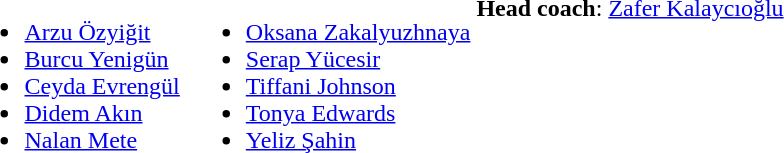<table>
<tr valign="top">
<td><br><ul><li> <a href='#'>Arzu Özyiğit</a></li><li> <a href='#'>Burcu Yenigün</a></li><li> <a href='#'>Ceyda Evrengül</a></li><li> <a href='#'>Didem Akın</a></li><li> <a href='#'>Nalan Mete</a></li></ul></td>
<td><br><ul><li> <a href='#'>Oksana Zakalyuzhnaya</a></li><li> <a href='#'>Serap Yücesir</a></li><li> <a href='#'>Tiffani Johnson</a></li><li> <a href='#'>Tonya Edwards</a></li><li> <a href='#'>Yeliz Şahin</a></li></ul></td>
<td><br><strong>Head coach</strong>:  <a href='#'>Zafer Kalaycıoğlu</a></td>
</tr>
</table>
